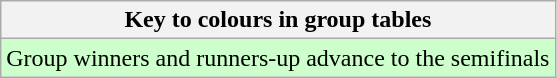<table class="wikitable">
<tr>
<th>Key to colours in group tables</th>
</tr>
<tr bgcolor="#ccffcc">
<td>Group winners and runners-up advance to the semifinals</td>
</tr>
</table>
